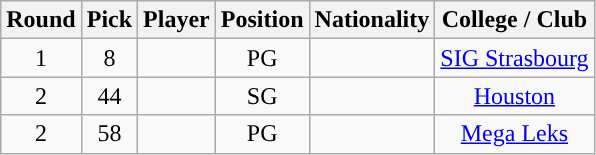<table class="wikitable sortable sortable">
<tr>
<th>Round</th>
<th>Pick</th>
<th>Player</th>
<th>Position</th>
<th>Nationality</th>
<th>College / Club</th>
</tr>
<tr style="text-align: center">
<td>1</td>
<td>8</td>
<td></td>
<td>PG</td>
<td></td>
<td> <a href='#'>SIG Strasbourg</a></td>
</tr>
<tr style="text-align: center">
<td>2</td>
<td>44</td>
<td></td>
<td>SG</td>
<td></td>
<td><a href='#'>Houston</a></td>
</tr>
<tr style="text-align: center">
<td>2</td>
<td>58</td>
<td></td>
<td>PG</td>
<td></td>
<td> <a href='#'>Mega Leks</a></td>
</tr>
</table>
